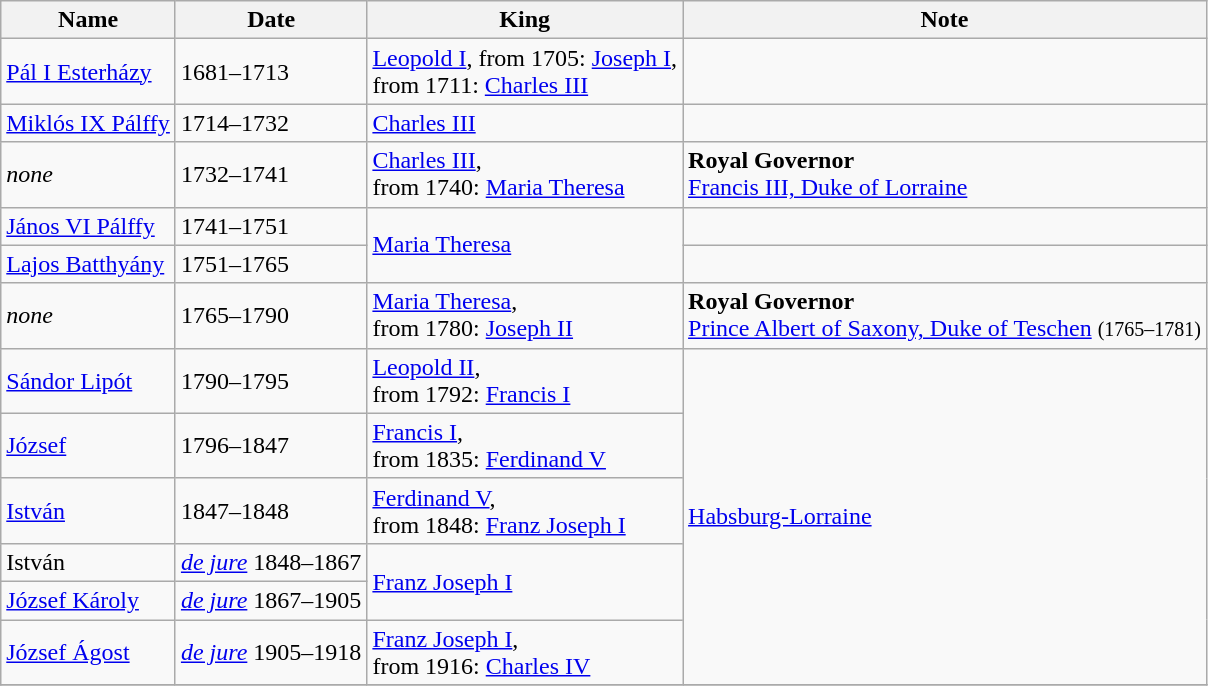<table class="wikitable">
<tr>
<th>Name</th>
<th>Date</th>
<th>King</th>
<th>Note</th>
</tr>
<tr>
<td><a href='#'>Pál I Esterházy</a></td>
<td>1681–1713</td>
<td><a href='#'>Leopold I</a>, from 1705: <a href='#'>Joseph I</a>, <br>from 1711: <a href='#'>Charles III</a></td>
<td></td>
</tr>
<tr>
<td><a href='#'>Miklós IX Pálffy</a></td>
<td>1714–1732</td>
<td><a href='#'>Charles III</a></td>
<td></td>
</tr>
<tr>
<td><em>none</em></td>
<td>1732–1741</td>
<td><a href='#'>Charles III</a>, <br>from 1740: <a href='#'>Maria Theresa</a></td>
<td><strong>Royal Governor</strong><br><a href='#'>Francis III, Duke of Lorraine</a></td>
</tr>
<tr>
<td><a href='#'>János VI Pálffy</a></td>
<td>1741–1751</td>
<td rowspan="2"><a href='#'>Maria Theresa</a></td>
<td></td>
</tr>
<tr>
<td><a href='#'>Lajos Batthyány</a> </td>
<td>1751–1765</td>
<td></td>
</tr>
<tr>
<td><em>none</em></td>
<td>1765–1790</td>
<td><a href='#'>Maria Theresa</a>, <br>from 1780: <a href='#'>Joseph II</a></td>
<td><strong>Royal Governor</strong><br><a href='#'>Prince Albert of Saxony, Duke of Teschen</a> <small>(1765–1781)</small></td>
</tr>
<tr>
<td><a href='#'>Sándor Lipót</a></td>
<td>1790–1795</td>
<td><a href='#'>Leopold II</a>, <br>from 1792: <a href='#'>Francis I</a></td>
<td rowspan="6"><a href='#'>Habsburg-Lorraine</a></td>
</tr>
<tr>
<td><a href='#'>József</a></td>
<td>1796–1847</td>
<td><a href='#'>Francis I</a>, <br>from 1835: <a href='#'>Ferdinand V</a></td>
</tr>
<tr>
<td><a href='#'>István</a></td>
<td>1847–1848</td>
<td><a href='#'>Ferdinand V</a>, <br>from 1848: <a href='#'>Franz Joseph I</a></td>
</tr>
<tr>
<td>István</td>
<td><em><a href='#'>de jure</a></em> 1848–1867</td>
<td rowspan="2"><a href='#'>Franz Joseph I</a></td>
</tr>
<tr>
<td><a href='#'>József Károly</a></td>
<td><em><a href='#'>de jure</a></em> 1867–1905</td>
</tr>
<tr>
<td><a href='#'>József Ágost</a></td>
<td><em><a href='#'>de jure</a></em> 1905–1918</td>
<td><a href='#'>Franz Joseph I</a>, <br>from 1916: <a href='#'>Charles IV</a></td>
</tr>
<tr>
</tr>
</table>
